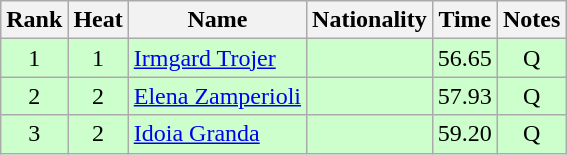<table class="wikitable sortable" style="text-align:center">
<tr>
<th>Rank</th>
<th>Heat</th>
<th>Name</th>
<th>Nationality</th>
<th>Time</th>
<th>Notes</th>
</tr>
<tr bgcolor=ccffcc>
<td>1</td>
<td>1</td>
<td align=left><a href='#'>Irmgard Trojer</a></td>
<td align=left></td>
<td>56.65</td>
<td>Q</td>
</tr>
<tr bgcolor=ccffcc>
<td>2</td>
<td>2</td>
<td align=left><a href='#'>Elena Zamperioli</a></td>
<td align=left></td>
<td>57.93</td>
<td>Q</td>
</tr>
<tr bgcolor=ccffcc>
<td>3</td>
<td>2</td>
<td align=left><a href='#'>Idoia Granda</a></td>
<td align=left></td>
<td>59.20</td>
<td>Q</td>
</tr>
</table>
